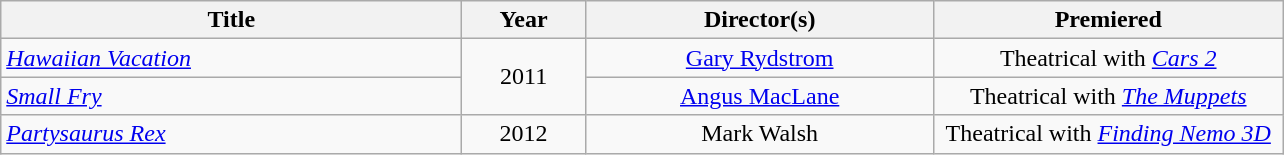<table class="wikitable sortable" style="max-width: 1000px; text-align: center;">
<tr>
<th width="300" scope="col">Title</th>
<th width="75" scope="col">Year</th>
<th width="225" scope="col">Director(s)</th>
<th width="225" scope="col">Premiered</th>
</tr>
<tr>
<td align="left"><em><a href='#'>Hawaiian Vacation</a></em></td>
<td rowspan=2>2011</td>
<td><a href='#'>Gary Rydstrom</a></td>
<td>Theatrical with <em><a href='#'>Cars 2</a></em></td>
</tr>
<tr>
<td align="left"><em><a href='#'>Small Fry</a></em></td>
<td><a href='#'>Angus MacLane</a></td>
<td>Theatrical with <em><a href='#'>The Muppets</a></em></td>
</tr>
<tr>
<td align="left"><em><a href='#'>Partysaurus Rex</a></em></td>
<td>2012</td>
<td>Mark Walsh</td>
<td>Theatrical with <em><a href='#'>Finding Nemo 3D</a></em></td>
</tr>
</table>
